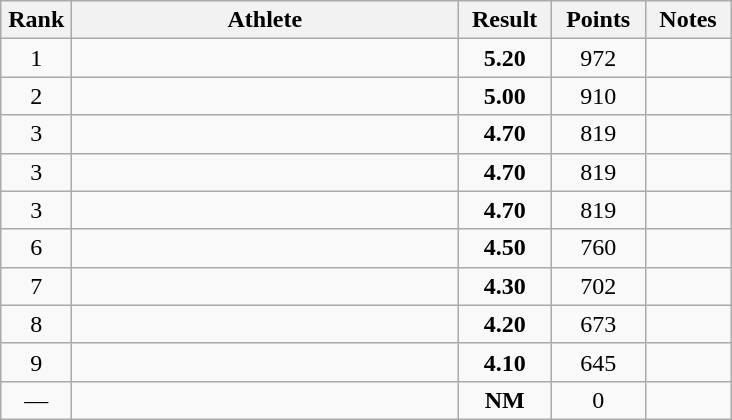<table class="wikitable" style="text-align:center">
<tr>
<th width=40>Rank</th>
<th width=250>Athlete</th>
<th width=55>Result</th>
<th width=55>Points</th>
<th width=50>Notes</th>
</tr>
<tr>
<td>1</td>
<td align=left></td>
<td><strong>5.20</strong></td>
<td>972</td>
<td></td>
</tr>
<tr>
<td>2</td>
<td align=left></td>
<td><strong>5.00</strong></td>
<td>910</td>
<td></td>
</tr>
<tr>
<td>3</td>
<td align=left></td>
<td><strong>4.70</strong></td>
<td>819</td>
<td></td>
</tr>
<tr>
<td>3</td>
<td align=left></td>
<td><strong>4.70</strong></td>
<td>819</td>
<td></td>
</tr>
<tr>
<td>3</td>
<td align=left></td>
<td><strong>4.70</strong></td>
<td>819</td>
<td></td>
</tr>
<tr>
<td>6</td>
<td align=left></td>
<td><strong>4.50</strong></td>
<td>760</td>
<td></td>
</tr>
<tr>
<td>7</td>
<td align=left></td>
<td><strong>4.30</strong></td>
<td>702</td>
<td></td>
</tr>
<tr>
<td>8</td>
<td align=left></td>
<td><strong>4.20</strong></td>
<td>673</td>
<td></td>
</tr>
<tr>
<td>9</td>
<td align=left></td>
<td><strong>4.10</strong></td>
<td>645</td>
<td></td>
</tr>
<tr>
<td>—</td>
<td align=left></td>
<td><strong>NM</strong></td>
<td>0</td>
<td></td>
</tr>
</table>
